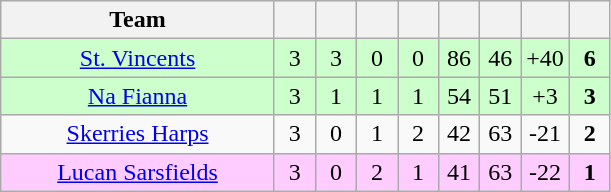<table class="wikitable" style="text-align:center">
<tr>
<th style="width:175px;">Team</th>
<th width="20"></th>
<th width="20"></th>
<th width="20"></th>
<th width="20"></th>
<th width="20"></th>
<th width="20"></th>
<th width="20"></th>
<th width="20"></th>
</tr>
<tr style="background:#cfc;">
<td><a href='#'>St. Vincents</a></td>
<td>3</td>
<td>3</td>
<td>0</td>
<td>0</td>
<td>86</td>
<td>46</td>
<td>+40</td>
<td><strong>6</strong></td>
</tr>
<tr style="background:#cfc;">
<td><a href='#'>Na Fianna</a></td>
<td>3</td>
<td>1</td>
<td>1</td>
<td>1</td>
<td>54</td>
<td>51</td>
<td>+3</td>
<td><strong>3</strong></td>
</tr>
<tr>
<td><a href='#'>Skerries Harps</a></td>
<td>3</td>
<td>0</td>
<td>1</td>
<td>2</td>
<td>42</td>
<td>63</td>
<td>-21</td>
<td><strong>2</strong></td>
</tr>
<tr style="background:#fcf;">
<td><a href='#'>Lucan Sarsfields</a></td>
<td>3</td>
<td>0</td>
<td>2</td>
<td>1</td>
<td>41</td>
<td>63</td>
<td>-22</td>
<td><strong>1</strong></td>
</tr>
</table>
